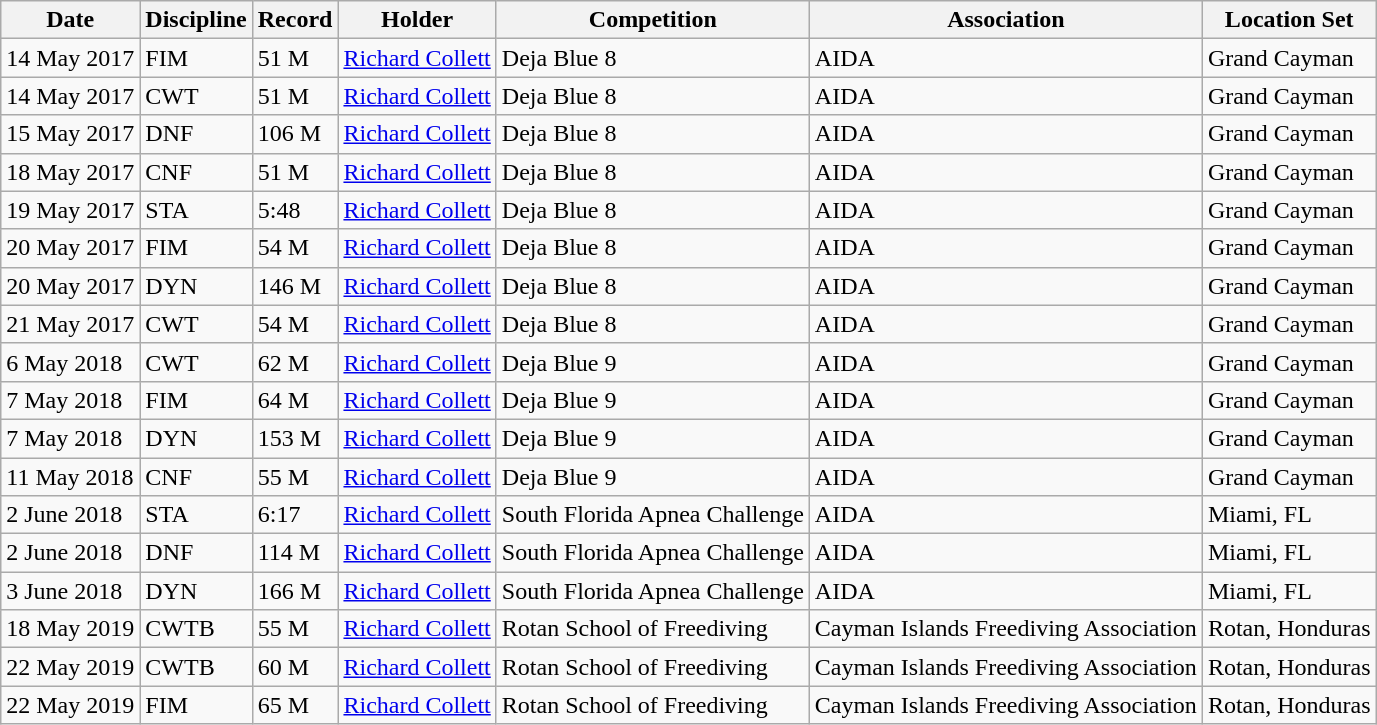<table class="wikitable sortable">
<tr>
<th>Date</th>
<th>Discipline</th>
<th>Record</th>
<th>Holder</th>
<th>Competition</th>
<th>Association</th>
<th>Location Set</th>
</tr>
<tr>
<td>14 May 2017</td>
<td>FIM</td>
<td>51 M</td>
<td><a href='#'>Richard Collett</a></td>
<td>Deja Blue 8</td>
<td>AIDA</td>
<td>Grand Cayman</td>
</tr>
<tr>
<td>14 May 2017</td>
<td>CWT</td>
<td>51 M</td>
<td><a href='#'>Richard Collett</a></td>
<td>Deja Blue 8</td>
<td>AIDA</td>
<td>Grand Cayman</td>
</tr>
<tr>
<td>15 May 2017</td>
<td>DNF</td>
<td>106 M</td>
<td><a href='#'>Richard Collett</a></td>
<td>Deja Blue 8</td>
<td>AIDA</td>
<td>Grand Cayman</td>
</tr>
<tr>
<td>18 May 2017</td>
<td>CNF</td>
<td>51 M</td>
<td><a href='#'>Richard Collett</a></td>
<td>Deja Blue 8</td>
<td>AIDA</td>
<td>Grand Cayman</td>
</tr>
<tr>
<td>19 May 2017</td>
<td>STA</td>
<td>5:48</td>
<td><a href='#'>Richard Collett</a></td>
<td>Deja Blue 8</td>
<td>AIDA</td>
<td>Grand Cayman</td>
</tr>
<tr>
<td>20 May 2017</td>
<td>FIM</td>
<td>54 M</td>
<td><a href='#'>Richard Collett</a></td>
<td>Deja Blue 8</td>
<td>AIDA</td>
<td>Grand Cayman</td>
</tr>
<tr>
<td>20 May 2017</td>
<td>DYN</td>
<td>146 M</td>
<td><a href='#'>Richard Collett</a></td>
<td>Deja Blue 8</td>
<td>AIDA</td>
<td>Grand Cayman</td>
</tr>
<tr>
<td>21 May 2017</td>
<td>CWT</td>
<td>54 M</td>
<td><a href='#'>Richard Collett</a></td>
<td>Deja Blue 8</td>
<td>AIDA</td>
<td>Grand Cayman </td>
</tr>
<tr>
<td>6 May 2018</td>
<td>CWT</td>
<td>62 M</td>
<td><a href='#'>Richard Collett</a></td>
<td>Deja Blue 9</td>
<td>AIDA</td>
<td>Grand Cayman </td>
</tr>
<tr>
<td>7 May 2018</td>
<td>FIM</td>
<td>64 M</td>
<td><a href='#'>Richard Collett</a></td>
<td>Deja Blue 9</td>
<td>AIDA</td>
<td>Grand Cayman</td>
</tr>
<tr>
<td>7 May 2018</td>
<td>DYN</td>
<td>153 M</td>
<td><a href='#'>Richard Collett</a></td>
<td>Deja Blue 9</td>
<td>AIDA</td>
<td>Grand Cayman</td>
</tr>
<tr>
<td>11 May 2018</td>
<td>CNF</td>
<td>55 M</td>
<td><a href='#'>Richard Collett</a></td>
<td>Deja Blue 9</td>
<td>AIDA</td>
<td>Grand Cayman <br></td>
</tr>
<tr>
<td>2 June 2018</td>
<td>STA</td>
<td>6:17</td>
<td><a href='#'>Richard Collett</a></td>
<td>South Florida Apnea Challenge</td>
<td>AIDA</td>
<td>Miami, FL</td>
</tr>
<tr>
<td>2 June 2018</td>
<td>DNF</td>
<td>114 M</td>
<td><a href='#'>Richard Collett</a></td>
<td>South Florida Apnea Challenge</td>
<td>AIDA</td>
<td>Miami, FL</td>
</tr>
<tr>
<td>3 June 2018</td>
<td>DYN</td>
<td>166 M</td>
<td><a href='#'>Richard Collett</a></td>
<td>South Florida Apnea Challenge</td>
<td>AIDA</td>
<td>Miami, FL <br></td>
</tr>
<tr>
<td>18 May 2019</td>
<td>CWTB</td>
<td>55 M</td>
<td><a href='#'>Richard Collett</a></td>
<td>Rotan School of Freediving</td>
<td>Cayman Islands Freediving Association</td>
<td>Rotan, Honduras</td>
</tr>
<tr>
<td>22 May 2019</td>
<td>CWTB</td>
<td>60 M</td>
<td><a href='#'>Richard Collett</a></td>
<td>Rotan School of Freediving</td>
<td>Cayman Islands Freediving Association</td>
<td>Rotan, Honduras </td>
</tr>
<tr>
<td>22 May 2019</td>
<td>FIM</td>
<td>65 M</td>
<td><a href='#'>Richard Collett</a></td>
<td>Rotan School of Freediving</td>
<td>Cayman Islands Freediving Association</td>
<td>Rotan, Honduras </td>
</tr>
</table>
